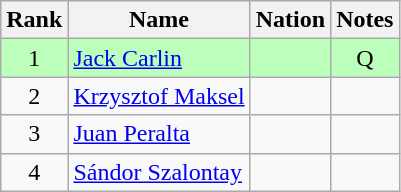<table class="wikitable sortable" style="text-align:center">
<tr>
<th>Rank</th>
<th>Name</th>
<th>Nation</th>
<th>Notes</th>
</tr>
<tr bgcolor=bbffbb>
<td>1</td>
<td align=left><a href='#'>Jack Carlin</a></td>
<td align=left></td>
<td>Q</td>
</tr>
<tr>
<td>2</td>
<td align=left><a href='#'>Krzysztof Maksel</a></td>
<td align=left></td>
<td></td>
</tr>
<tr>
<td>3</td>
<td align=left><a href='#'>Juan Peralta</a></td>
<td align=left></td>
<td></td>
</tr>
<tr>
<td>4</td>
<td align=left><a href='#'>Sándor Szalontay</a></td>
<td align=left></td>
<td></td>
</tr>
</table>
